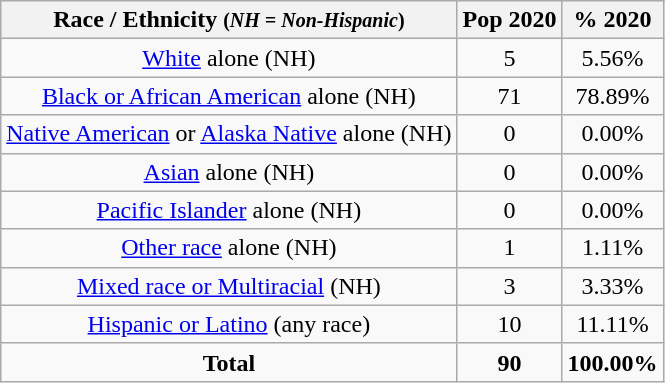<table class="wikitable" style="text-align:center;">
<tr>
<th>Race / Ethnicity <small>(<em>NH = Non-Hispanic</em>)</small></th>
<th>Pop 2020</th>
<th>% 2020</th>
</tr>
<tr>
<td><a href='#'>White</a> alone (NH)</td>
<td>5</td>
<td>5.56%</td>
</tr>
<tr>
<td><a href='#'>Black or African American</a> alone (NH)</td>
<td>71</td>
<td>78.89%</td>
</tr>
<tr>
<td><a href='#'>Native American</a> or <a href='#'>Alaska Native</a> alone (NH)</td>
<td>0</td>
<td>0.00%</td>
</tr>
<tr>
<td><a href='#'>Asian</a> alone (NH)</td>
<td>0</td>
<td>0.00%</td>
</tr>
<tr>
<td><a href='#'>Pacific Islander</a> alone (NH)</td>
<td>0</td>
<td>0.00%</td>
</tr>
<tr>
<td><a href='#'>Other race</a> alone (NH)</td>
<td>1</td>
<td>1.11%</td>
</tr>
<tr>
<td><a href='#'>Mixed race or Multiracial</a> (NH)</td>
<td>3</td>
<td>3.33%</td>
</tr>
<tr>
<td><a href='#'>Hispanic or Latino</a> (any race)</td>
<td>10</td>
<td>11.11%</td>
</tr>
<tr>
<td><strong>Total</strong></td>
<td><strong>90</strong></td>
<td><strong>100.00%</strong></td>
</tr>
</table>
